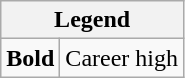<table class="wikitable">
<tr>
<th colspan="2">Legend</th>
</tr>
<tr>
<td><strong>Bold</strong></td>
<td>Career high</td>
</tr>
</table>
